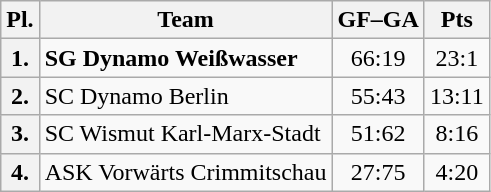<table class="wikitable">
<tr>
<th>Pl.</th>
<th>Team</th>
<th>GF–GA</th>
<th>Pts</th>
</tr>
<tr>
<th>1.</th>
<td><strong>SG Dynamo Weißwasser</strong></td>
<td align="center">66:19</td>
<td align="center">23:1</td>
</tr>
<tr>
<th>2.</th>
<td>SC Dynamo Berlin</td>
<td align="center">55:43</td>
<td align="center">13:11</td>
</tr>
<tr>
<th>3.</th>
<td>SC Wismut Karl-Marx-Stadt</td>
<td align="center">51:62</td>
<td align="center">8:16</td>
</tr>
<tr>
<th>4.</th>
<td>ASK Vorwärts Crimmitschau</td>
<td align="center">27:75</td>
<td align="center">4:20</td>
</tr>
</table>
